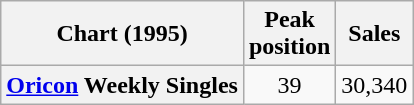<table class="wikitable sortable plainrowheaders">
<tr>
<th scope="col">Chart (1995)</th>
<th scope="col">Peak<br>position</th>
<th scope="col">Sales</th>
</tr>
<tr>
<th scope="row"><a href='#'>Oricon</a> Weekly Singles</th>
<td align="center">39</td>
<td align="center">30,340</td>
</tr>
</table>
